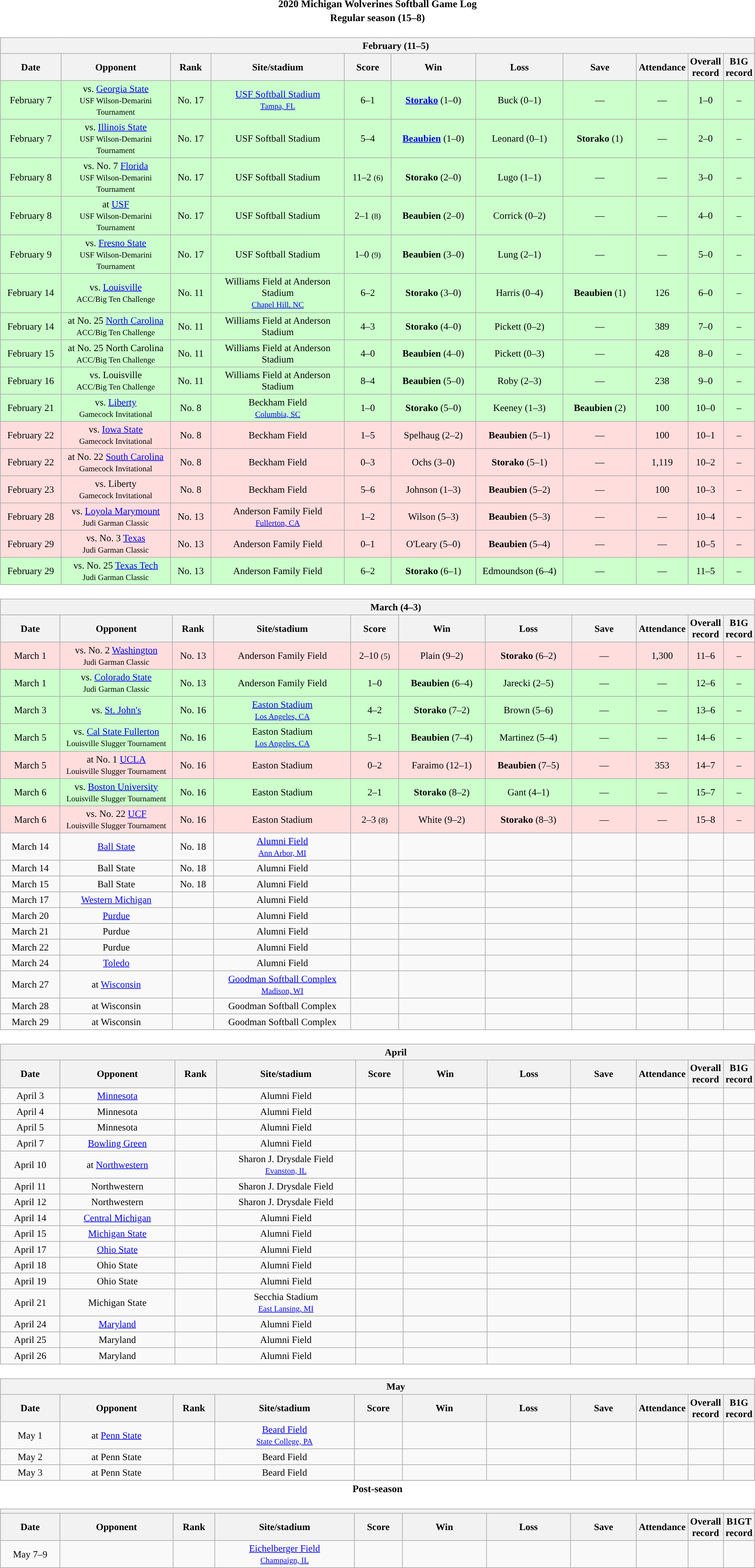<table class="toccolours" width=95% style="clear:both; margin:1.5em auto; text-align:center;">
<tr>
<th colspan=2>2020 Michigan Wolverines Softball Game Log</th>
</tr>
<tr>
<th colspan=2>Regular season (15–8)</th>
</tr>
<tr valign="top">
<td><br><table class="wikitable collapsible collapsed" style="margin:auto; width:100%; text-align:center; font-size:95%">
<tr>
<th colspan=11 style="padding-left:4em;">February (11–5)</th>
</tr>
<tr>
<th bgcolor="#DDDDFF" width="9%">Date</th>
<th bgcolor="#DDDDFF" width="17%">Opponent</th>
<th bgcolor="#DDDDFF" width="6%">Rank</th>
<th bgcolor="#DDDDFF" width="21%">Site/stadium</th>
<th bgcolor="#DDDDFF" width="7%">Score</th>
<th bgcolor="#DDDDFF" width="13%">Win</th>
<th bgcolor="#DDDDFF" width="13%">Loss</th>
<th bgcolor="#DDDDFF" width="11%">Save</th>
<th bgcolor="#DDDDFF" width="1%">Attendance</th>
<th bgcolor="#DDDDFF" width="5%">Overall record</th>
<th bgcolor="#DDDDFF" width="5%">B1G record</th>
</tr>
<tr align="center" bgcolor="#ccffcc">
<td>February 7</td>
<td>vs. <a href='#'>Georgia State</a><br><small>USF Wilson-Demarini Tournament</small></td>
<td>No. 17</td>
<td><a href='#'>USF Softball Stadium</a><br><small><a href='#'>Tampa, FL</a></small></td>
<td>6–1</td>
<td><strong><a href='#'>Storako</a></strong> (1–0)</td>
<td>Buck (0–1)</td>
<td>—</td>
<td>—</td>
<td>1–0</td>
<td>–</td>
</tr>
<tr align="center" bgcolor="#ccffcc">
<td>February 7</td>
<td>vs. <a href='#'>Illinois State</a><br><small>USF Wilson-Demarini Tournament</small></td>
<td>No. 17</td>
<td>USF Softball Stadium</td>
<td>5–4</td>
<td><strong><a href='#'>Beaubien</a></strong> (1–0)</td>
<td>Leonard (0–1)</td>
<td><strong>Storako</strong> (1)</td>
<td>—</td>
<td>2–0</td>
<td>–</td>
</tr>
<tr align="center" bgcolor="#ccffcc">
<td>February 8</td>
<td>vs. No. 7 <a href='#'>Florida</a><br><small>USF Wilson-Demarini Tournament</small></td>
<td>No. 17</td>
<td>USF Softball Stadium</td>
<td>11–2 <small>(6)</small></td>
<td><strong>Storako</strong> (2–0)</td>
<td>Lugo (1–1)</td>
<td>—</td>
<td>—</td>
<td>3–0</td>
<td>–</td>
</tr>
<tr align="center" bgcolor="#ccffcc">
<td>February 8</td>
<td>at <a href='#'>USF</a><br><small>USF Wilson-Demarini Tournament</small></td>
<td>No. 17</td>
<td>USF Softball Stadium</td>
<td>2–1 <small>(8)</small></td>
<td><strong>Beaubien</strong> (2–0)</td>
<td>Corrick (0–2)</td>
<td>—</td>
<td>—</td>
<td>4–0</td>
<td>–</td>
</tr>
<tr align="center" bgcolor="#ccffcc">
<td>February 9</td>
<td>vs. <a href='#'>Fresno State</a><br><small>USF Wilson-Demarini Tournament</small></td>
<td>No. 17</td>
<td>USF Softball Stadium</td>
<td>1–0 <small>(9)</small></td>
<td><strong>Beaubien</strong> (3–0)</td>
<td>Lung (2–1)</td>
<td>—</td>
<td>—</td>
<td>5–0</td>
<td>–</td>
</tr>
<tr align="center" bgcolor="#ccffcc">
<td>February 14</td>
<td>vs. <a href='#'>Louisville</a><br><small>ACC/Big Ten Challenge</small></td>
<td>No. 11</td>
<td>Williams Field at Anderson Stadium<br><small><a href='#'>Chapel Hill, NC</a></small></td>
<td>6–2</td>
<td><strong>Storako</strong> (3–0)</td>
<td>Harris (0–4)</td>
<td><strong>Beaubien</strong> (1)</td>
<td>126</td>
<td>6–0</td>
<td>–</td>
</tr>
<tr align="center" bgcolor="#ccffcc">
<td>February 14</td>
<td>at No. 25 <a href='#'>North Carolina</a><br><small>ACC/Big Ten Challenge</small></td>
<td>No. 11</td>
<td>Williams Field at Anderson Stadium</td>
<td>4–3</td>
<td><strong>Storako</strong> (4–0)</td>
<td>Pickett (0–2)</td>
<td>—</td>
<td>389</td>
<td>7–0</td>
<td>–</td>
</tr>
<tr align="center" bgcolor="#ccffcc">
<td>February 15</td>
<td>at No. 25 North Carolina<br><small>ACC/Big Ten Challenge</small></td>
<td>No. 11</td>
<td>Williams Field at Anderson Stadium</td>
<td>4–0</td>
<td><strong>Beaubien</strong> (4–0)</td>
<td>Pickett (0–3)</td>
<td>—</td>
<td>428</td>
<td>8–0</td>
<td>–</td>
</tr>
<tr align="center" bgcolor="#ccffcc">
<td>February 16</td>
<td>vs. Louisville<br><small>ACC/Big Ten Challenge</small></td>
<td>No. 11</td>
<td>Williams Field at Anderson Stadium</td>
<td>8–4</td>
<td><strong>Beaubien</strong> (5–0)</td>
<td>Roby (2–3)</td>
<td>—</td>
<td>238</td>
<td>9–0</td>
<td>–</td>
</tr>
<tr align="center" bgcolor="#ccffcc">
<td>February 21</td>
<td>vs. <a href='#'>Liberty</a><br><small>Gamecock Invitational</small></td>
<td>No. 8</td>
<td>Beckham Field<br><small><a href='#'>Columbia, SC</a></small></td>
<td>1–0</td>
<td><strong>Storako</strong> (5–0)</td>
<td>Keeney (1–3)</td>
<td><strong>Beaubien</strong> (2)</td>
<td>100</td>
<td>10–0</td>
<td>–</td>
</tr>
<tr align="center" bgcolor="#ffdddd">
<td>February 22</td>
<td>vs. <a href='#'>Iowa State</a><br><small>Gamecock Invitational</small></td>
<td>No. 8</td>
<td>Beckham Field</td>
<td>1–5</td>
<td>Spelhaug (2–2)</td>
<td><strong>Beaubien</strong> (5–1)</td>
<td>—</td>
<td>100</td>
<td>10–1</td>
<td>–</td>
</tr>
<tr align="center" bgcolor="#ffdddd">
<td>February 22</td>
<td>at No. 22 <a href='#'>South Carolina</a><br><small>Gamecock Invitational</small></td>
<td>No. 8</td>
<td>Beckham Field</td>
<td>0–3</td>
<td>Ochs (3–0)</td>
<td><strong>Storako</strong> (5–1)</td>
<td>—</td>
<td>1,119</td>
<td>10–2</td>
<td>–</td>
</tr>
<tr align="center" bgcolor="#ffdddd">
<td>February 23</td>
<td>vs. Liberty<br><small>Gamecock Invitational</small></td>
<td>No. 8</td>
<td>Beckham Field</td>
<td>5–6</td>
<td>Johnson (1–3)</td>
<td><strong>Beaubien</strong> (5–2)</td>
<td>—</td>
<td>100</td>
<td>10–3</td>
<td>–</td>
</tr>
<tr align="center" bgcolor="#ffdddd">
<td>February 28</td>
<td>vs. <a href='#'>Loyola Marymount</a><br><small>Judi Garman Classic</small></td>
<td>No. 13</td>
<td>Anderson Family Field<br><small><a href='#'>Fullerton, CA</a></small></td>
<td>1–2</td>
<td>Wilson (5–3)</td>
<td><strong>Beaubien</strong> (5–3)</td>
<td>—</td>
<td>—</td>
<td>10–4</td>
<td>–</td>
</tr>
<tr align="center" bgcolor="#ffdddd">
<td>February 29</td>
<td>vs. No. 3 <a href='#'>Texas</a><br><small>Judi Garman Classic</small></td>
<td>No. 13</td>
<td>Anderson Family Field</td>
<td>0–1</td>
<td>O'Leary (5–0)</td>
<td><strong>Beaubien</strong> (5–4)</td>
<td>—</td>
<td>—</td>
<td>10–5</td>
<td>–</td>
</tr>
<tr align="center" bgcolor="#ccffcc">
<td>February 29</td>
<td>vs. No. 25 <a href='#'>Texas Tech</a><br><small>Judi Garman Classic</small></td>
<td>No. 13</td>
<td>Anderson Family Field</td>
<td>6–2</td>
<td><strong>Storako</strong> (6–1)</td>
<td>Edmoundson (6–4)</td>
<td>—</td>
<td>—</td>
<td>11–5</td>
<td>–</td>
</tr>
</table>
</td>
</tr>
<tr>
<td><br><table class="wikitable collapsible collapsed" style="margin:auto; width:100%; text-align:center; font-size:95%">
<tr>
<th colspan=11 style="padding-left:4em;">March (4–3)</th>
</tr>
<tr>
<th bgcolor="#DDDDFF" width="9%">Date</th>
<th bgcolor="#DDDDFF" width="17%">Opponent</th>
<th bgcolor="#DDDDFF" width="6%">Rank</th>
<th bgcolor="#DDDDFF" width="21%">Site/stadium</th>
<th bgcolor="#DDDDFF" width="7%">Score</th>
<th bgcolor="#DDDDFF" width="13%">Win</th>
<th bgcolor="#DDDDFF" width="13%">Loss</th>
<th bgcolor="#DDDDFF" width="10%">Save</th>
<th bgcolor="#DDDDFF" width="1%">Attendance</th>
<th bgcolor="#DDDDFF" width="5%">Overall record</th>
<th bgcolor="#DDDDFF" width="5%">B1G record</th>
</tr>
<tr align="center" bgcolor="#ffdddd">
<td>March 1</td>
<td>vs. No. 2 <a href='#'>Washington</a><br><small>Judi Garman Classic</small></td>
<td>No. 13</td>
<td>Anderson Family Field</td>
<td>2–10 <small>(5)</small></td>
<td>Plain (9–2)</td>
<td><strong>Storako</strong> (6–2)</td>
<td>—</td>
<td>1,300</td>
<td>11–6</td>
<td>–</td>
</tr>
<tr align="center" bgcolor="#ccffcc">
<td>March 1</td>
<td>vs. <a href='#'>Colorado State</a><br><small>Judi Garman Classic</small></td>
<td>No. 13</td>
<td>Anderson Family Field</td>
<td>1–0</td>
<td><strong>Beaubien</strong> (6–4)</td>
<td>Jarecki (2–5)</td>
<td>—</td>
<td>—</td>
<td>12–6</td>
<td>–</td>
</tr>
<tr align="center" bgcolor="#ccffcc">
<td>March 3</td>
<td>vs. <a href='#'>St. John's</a></td>
<td>No. 16</td>
<td><a href='#'>Easton Stadium</a><br><small><a href='#'>Los Angeles, CA</a></small></td>
<td>4–2</td>
<td><strong>Storako</strong> (7–2)</td>
<td>Brown (5–6)</td>
<td>—</td>
<td>—</td>
<td>13–6</td>
<td>–</td>
</tr>
<tr align="center" bgcolor="#ccffcc">
<td>March 5</td>
<td>vs. <a href='#'>Cal State Fullerton</a><br><small>Louisville Slugger Tournament</small></td>
<td>No. 16</td>
<td>Easton Stadium<br><small><a href='#'>Los Angeles, CA</a></small></td>
<td>5–1</td>
<td><strong>Beaubien</strong> (7–4)</td>
<td>Martinez (5–4)</td>
<td>—</td>
<td>—</td>
<td>14–6</td>
<td>–</td>
</tr>
<tr align="center" bgcolor="#ffdddd">
<td>March 5</td>
<td>at No. 1 <a href='#'>UCLA</a><br><small>Louisville Slugger Tournament</small></td>
<td>No. 16</td>
<td>Easton Stadium</td>
<td>0–2</td>
<td>Faraimo (12–1)</td>
<td><strong>Beaubien</strong> (7–5)</td>
<td>—</td>
<td>353</td>
<td>14–7</td>
<td>–</td>
</tr>
<tr align="center" bgcolor="#ccffcc">
<td>March 6</td>
<td>vs. <a href='#'>Boston University</a><br><small>Louisville Slugger Tournament</small></td>
<td>No. 16</td>
<td>Easton Stadium</td>
<td>2–1</td>
<td><strong>Storako</strong> (8–2)</td>
<td>Gant (4–1)</td>
<td>—</td>
<td>—</td>
<td>15–7</td>
<td>–</td>
</tr>
<tr align="center" bgcolor="#ffdddd">
<td>March 6</td>
<td>vs. No. 22 <a href='#'>UCF</a><br><small>Louisville Slugger Tournament</small></td>
<td>No. 16</td>
<td>Easton Stadium</td>
<td>2–3 <small>(8)</small></td>
<td>White (9–2)</td>
<td><strong>Storako</strong> (8–3)</td>
<td>—</td>
<td>—</td>
<td>15–8</td>
<td>–</td>
</tr>
<tr align="center">
<td>March 14</td>
<td><a href='#'>Ball State</a></td>
<td>No. 18</td>
<td><a href='#'>Alumni Field</a><br><small><a href='#'>Ann Arbor, MI</a></small></td>
<td></td>
<td></td>
<td></td>
<td></td>
<td></td>
<td></td>
<td></td>
</tr>
<tr align="center">
<td>March 14</td>
<td>Ball State</td>
<td>No. 18</td>
<td>Alumni Field</td>
<td></td>
<td></td>
<td></td>
<td></td>
<td></td>
<td></td>
<td></td>
</tr>
<tr align="center">
<td>March 15</td>
<td>Ball State</td>
<td>No. 18</td>
<td>Alumni Field</td>
<td></td>
<td></td>
<td></td>
<td></td>
<td></td>
<td></td>
<td></td>
</tr>
<tr align="center">
<td>March 17</td>
<td><a href='#'>Western Michigan</a></td>
<td></td>
<td>Alumni Field</td>
<td></td>
<td></td>
<td></td>
<td></td>
<td></td>
<td></td>
<td></td>
</tr>
<tr align="center">
<td>March 20</td>
<td><a href='#'>Purdue</a></td>
<td></td>
<td>Alumni Field</td>
<td></td>
<td></td>
<td></td>
<td></td>
<td></td>
<td></td>
<td></td>
</tr>
<tr align="center">
<td>March 21</td>
<td>Purdue</td>
<td></td>
<td>Alumni Field</td>
<td></td>
<td></td>
<td></td>
<td></td>
<td></td>
<td></td>
<td></td>
</tr>
<tr align="center">
<td>March 22</td>
<td>Purdue</td>
<td></td>
<td>Alumni Field</td>
<td></td>
<td></td>
<td></td>
<td></td>
<td></td>
<td></td>
<td></td>
</tr>
<tr align="center">
<td>March 24</td>
<td><a href='#'>Toledo</a></td>
<td></td>
<td>Alumni Field</td>
<td></td>
<td></td>
<td></td>
<td></td>
<td></td>
<td></td>
<td></td>
</tr>
<tr align="center">
<td>March 27</td>
<td>at <a href='#'>Wisconsin</a></td>
<td></td>
<td><a href='#'>Goodman Softball Complex</a><br><small><a href='#'>Madison, WI</a></small></td>
<td></td>
<td></td>
<td></td>
<td></td>
<td></td>
<td></td>
<td></td>
</tr>
<tr align="center">
<td>March 28</td>
<td>at Wisconsin</td>
<td></td>
<td>Goodman Softball Complex</td>
<td></td>
<td></td>
<td></td>
<td></td>
<td></td>
<td></td>
<td></td>
</tr>
<tr align="center">
<td>March 29</td>
<td>at Wisconsin</td>
<td></td>
<td>Goodman Softball Complex</td>
<td></td>
<td></td>
<td></td>
<td></td>
<td></td>
<td></td>
<td></td>
</tr>
</table>
</td>
</tr>
<tr>
<td><br><table class="wikitable collapsible collapsed" style="margin:auto; width:100%; text-align:center; font-size:95%">
<tr>
<th colspan=11 style="padding-left:4em;">April</th>
</tr>
<tr>
<th bgcolor="#DDDDFF" width="9%">Date</th>
<th bgcolor="#DDDDFF" width="17%">Opponent</th>
<th bgcolor="#DDDDFF" width="6%">Rank</th>
<th bgcolor="#DDDDFF" width="21%">Site/stadium</th>
<th bgcolor="#DDDDFF" width="7%">Score</th>
<th bgcolor="#DDDDFF" width="13%">Win</th>
<th bgcolor="#DDDDFF" width="13%">Loss</th>
<th bgcolor="#DDDDFF" width="10%">Save</th>
<th bgcolor="#DDDDFF" width="1%">Attendance</th>
<th bgcolor="#DDDDFF" width="5%">Overall record</th>
<th bgcolor="#DDDDFF" width="5%">B1G record</th>
</tr>
<tr align="center">
<td>April 3</td>
<td><a href='#'>Minnesota</a></td>
<td></td>
<td>Alumni Field</td>
<td></td>
<td></td>
<td></td>
<td></td>
<td></td>
<td></td>
<td></td>
</tr>
<tr align="center">
<td>April 4</td>
<td>Minnesota</td>
<td></td>
<td>Alumni Field</td>
<td></td>
<td></td>
<td></td>
<td></td>
<td></td>
<td></td>
<td></td>
</tr>
<tr align="center">
<td>April 5</td>
<td>Minnesota</td>
<td></td>
<td>Alumni Field</td>
<td></td>
<td></td>
<td></td>
<td></td>
<td></td>
<td></td>
<td></td>
</tr>
<tr align="center">
<td>April 7</td>
<td><a href='#'>Bowling Green</a></td>
<td></td>
<td>Alumni Field</td>
<td></td>
<td></td>
<td></td>
<td></td>
<td></td>
<td></td>
<td></td>
</tr>
<tr align="center">
<td>April 10</td>
<td>at <a href='#'>Northwestern</a></td>
<td></td>
<td>Sharon J. Drysdale Field<br><small><a href='#'>Evanston, IL</a></small></td>
<td></td>
<td></td>
<td></td>
<td></td>
<td></td>
<td></td>
<td></td>
</tr>
<tr align="center">
<td>April 11</td>
<td>Northwestern</td>
<td></td>
<td>Sharon J. Drysdale Field</td>
<td></td>
<td></td>
<td></td>
<td></td>
<td></td>
<td></td>
<td></td>
</tr>
<tr align="center">
<td>April 12</td>
<td>Northwestern</td>
<td></td>
<td>Sharon J. Drysdale Field</td>
<td></td>
<td></td>
<td></td>
<td></td>
<td></td>
<td></td>
<td></td>
</tr>
<tr align="center">
<td>April 14</td>
<td><a href='#'>Central Michigan</a></td>
<td></td>
<td>Alumni Field</td>
<td></td>
<td></td>
<td></td>
<td></td>
<td></td>
<td></td>
<td></td>
</tr>
<tr align="center">
<td>April 15</td>
<td><a href='#'>Michigan State</a></td>
<td></td>
<td>Alumni Field</td>
<td></td>
<td></td>
<td></td>
<td></td>
<td></td>
<td></td>
<td></td>
</tr>
<tr align="center">
<td>April 17</td>
<td><a href='#'>Ohio State</a></td>
<td></td>
<td>Alumni Field</td>
<td></td>
<td></td>
<td></td>
<td></td>
<td></td>
<td></td>
<td></td>
</tr>
<tr align="center">
<td>April 18</td>
<td>Ohio State</td>
<td></td>
<td>Alumni Field</td>
<td></td>
<td></td>
<td></td>
<td></td>
<td></td>
<td></td>
<td></td>
</tr>
<tr align="center">
<td>April 19</td>
<td>Ohio State</td>
<td></td>
<td>Alumni Field</td>
<td></td>
<td></td>
<td></td>
<td></td>
<td></td>
<td></td>
<td></td>
</tr>
<tr align="center">
<td>April 21</td>
<td>Michigan State</td>
<td></td>
<td>Secchia Stadium<br><small><a href='#'>East Lansing, MI</a></small></td>
<td></td>
<td></td>
<td></td>
<td></td>
<td></td>
<td></td>
<td></td>
</tr>
<tr align="center">
<td>April 24</td>
<td><a href='#'>Maryland</a></td>
<td></td>
<td>Alumni Field</td>
<td></td>
<td></td>
<td></td>
<td></td>
<td></td>
<td></td>
<td></td>
</tr>
<tr align="center">
<td>April 25</td>
<td>Maryland</td>
<td></td>
<td>Alumni Field</td>
<td></td>
<td></td>
<td></td>
<td></td>
<td></td>
<td></td>
<td></td>
</tr>
<tr align="center">
<td>April 26</td>
<td>Maryland</td>
<td></td>
<td>Alumni Field</td>
<td></td>
<td></td>
<td></td>
<td></td>
<td></td>
<td></td>
<td></td>
</tr>
</table>
</td>
</tr>
<tr>
<td><br><table class="wikitable collapsible collapsed" style="margin:auto; width:100%; text-align:center; font-size:95%">
<tr>
<th colspan=12 style="padding-left:4em;">May</th>
</tr>
<tr>
<th bgcolor="#DDDDFF" width="9%">Date</th>
<th bgcolor="#DDDDFF" width="17%">Opponent</th>
<th bgcolor="#DDDDFF" width="6%">Rank</th>
<th bgcolor="#DDDDFF" width="21%">Site/stadium</th>
<th bgcolor="#DDDDFF" width="7%">Score</th>
<th bgcolor="#DDDDFF" width="13%">Win</th>
<th bgcolor="#DDDDFF" width="13%">Loss</th>
<th bgcolor="#DDDDFF" width="10%">Save</th>
<th bgcolor="#DDDDFF" width="1%">Attendance</th>
<th bgcolor="#DDDDFF" width="5%">Overall record</th>
<th bgcolor="#DDDDFF" width="5%">B1G record</th>
</tr>
<tr align="center">
<td>May 1</td>
<td>at <a href='#'>Penn State</a></td>
<td></td>
<td><a href='#'>Beard Field</a><br><small><a href='#'>State College, PA</a></small></td>
<td></td>
<td></td>
<td></td>
<td></td>
<td></td>
<td></td>
<td></td>
</tr>
<tr align="center">
<td>May 2</td>
<td>at Penn State</td>
<td></td>
<td>Beard Field</td>
<td></td>
<td></td>
<td></td>
<td></td>
<td></td>
<td></td>
<td></td>
</tr>
<tr align="center">
<td>May 3</td>
<td>at Penn State</td>
<td></td>
<td>Beard Field</td>
<td></td>
<td></td>
<td></td>
<td></td>
<td></td>
<td></td>
<td></td>
</tr>
<tr align="center">
</tr>
</table>
</td>
</tr>
<tr>
<th colspan=2>Post-season</th>
</tr>
<tr>
<td><br><table class="wikitable collapsible collapsed" style="margin:auto; width:100%; text-align:center; font-size:95%">
<tr>
<th colspan=11 style="padding-left:4em;"></th>
</tr>
<tr>
<th bgcolor="#DDDDFF" width="9%">Date</th>
<th bgcolor="#DDDDFF" width="17%">Opponent</th>
<th bgcolor="#DDDDFF" width="6%">Rank</th>
<th bgcolor="#DDDDFF" width="21%">Site/stadium</th>
<th bgcolor="#DDDDFF" width="7%">Score</th>
<th bgcolor="#DDDDFF" width="13%">Win</th>
<th bgcolor="#DDDDFF" width="13%">Loss</th>
<th bgcolor="#DDDDFF" width="10%">Save</th>
<th bgcolor="#DDDDFF" width="1%">Attendance</th>
<th bgcolor="#DDDDFF" width="5%">Overall record</th>
<th bgcolor="#DDDDFF" width="5%">B1GT record</th>
</tr>
<tr align="center">
<td>May 7–9</td>
<td></td>
<td></td>
<td><a href='#'>Eichelberger Field</a><br><small><a href='#'>Champaign, IL</a></small></td>
<td></td>
<td></td>
<td></td>
<td></td>
<td></td>
<td></td>
<td></td>
</tr>
</table>
</td>
</tr>
<tr>
</tr>
<tr style="text-align:center;">
<td> </td>
</tr>
</table>
